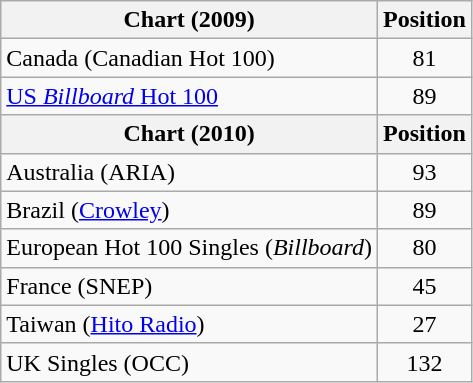<table class="wikitable sortable">
<tr>
<th>Chart (2009)</th>
<th>Position</th>
</tr>
<tr>
<td>Canada (Canadian Hot 100)</td>
<td align="center">81</td>
</tr>
<tr>
<td><a href='#'>US <em>Billboard</em> Hot 100</a></td>
<td align="center">89</td>
</tr>
<tr>
<th>Chart (2010)</th>
<th>Position</th>
</tr>
<tr>
<td>Australia (ARIA)</td>
<td style="text-align:center;">93</td>
</tr>
<tr>
<td>Brazil (<a href='#'>Crowley</a>)</td>
<td style="text-align:center;">89</td>
</tr>
<tr>
<td>European Hot 100 Singles (<em>Billboard</em>)</td>
<td align="center">80</td>
</tr>
<tr>
<td>France (SNEP)</td>
<td align="center">45</td>
</tr>
<tr>
<td>Taiwan (<a href='#'>Hito Radio</a>)</td>
<td align="center">27</td>
</tr>
<tr>
<td>UK Singles (OCC)</td>
<td align="center">132</td>
</tr>
</table>
